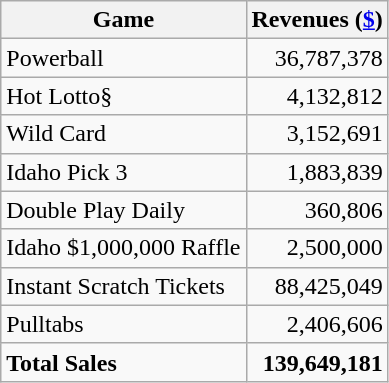<table class=wikitable >
<tr>
<th>Game</th>
<th>Revenues (<a href='#'>$</a>)<br></th>
</tr>
<tr>
<td>Powerball</td>
<td align="right">36,787,378</td>
</tr>
<tr>
<td>Hot Lotto§</td>
<td align="right">4,132,812</td>
</tr>
<tr>
<td>Wild Card</td>
<td align="right">3,152,691</td>
</tr>
<tr>
<td>Idaho Pick 3</td>
<td align="right">1,883,839</td>
</tr>
<tr>
<td>Double Play Daily</td>
<td align="right">360,806</td>
</tr>
<tr>
<td>Idaho $1,000,000 Raffle</td>
<td align="right">2,500,000</td>
</tr>
<tr>
<td>Instant Scratch Tickets</td>
<td align="right">88,425,049</td>
</tr>
<tr>
<td>Pulltabs</td>
<td align="right">2,406,606</td>
</tr>
<tr>
<td><strong>Total Sales</strong></td>
<td align="right"><strong>139,649,181</strong></td>
</tr>
</table>
